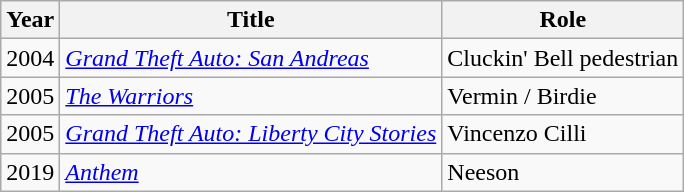<table class="wikitable sortable">
<tr>
<th>Year</th>
<th>Title</th>
<th>Role</th>
</tr>
<tr>
<td>2004</td>
<td><em><a href='#'>Grand Theft Auto: San Andreas</a></em></td>
<td>Cluckin' Bell pedestrian</td>
</tr>
<tr>
<td>2005</td>
<td><em><a href='#'>The Warriors</a></em></td>
<td>Vermin / Birdie</td>
</tr>
<tr>
<td>2005</td>
<td><em><a href='#'>Grand Theft Auto: Liberty City Stories</a></em></td>
<td>Vincenzo Cilli</td>
</tr>
<tr>
<td>2019</td>
<td><em><a href='#'>Anthem</a></em></td>
<td>Neeson</td>
</tr>
</table>
